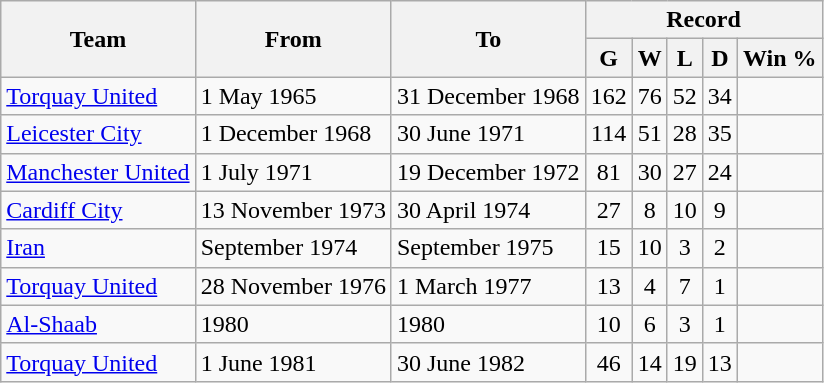<table class="wikitable" style="text-align:center">
<tr>
<th rowspan="2">Team</th>
<th rowspan="2">From</th>
<th rowspan="2">To</th>
<th colspan="5">Record</th>
</tr>
<tr>
<th>G</th>
<th>W</th>
<th>L</th>
<th>D</th>
<th>Win %</th>
</tr>
<tr>
<td align=left><a href='#'>Torquay United</a></td>
<td align=left>1 May 1965</td>
<td align=left>31 December 1968</td>
<td>162</td>
<td>76</td>
<td>52</td>
<td>34</td>
<td></td>
</tr>
<tr>
<td align=left><a href='#'>Leicester City</a></td>
<td align=left>1 December 1968</td>
<td align=left>30 June 1971</td>
<td>114</td>
<td>51</td>
<td>28</td>
<td>35</td>
<td></td>
</tr>
<tr>
<td align=left><a href='#'>Manchester United</a></td>
<td align=left>1 July 1971</td>
<td align=left>19 December 1972</td>
<td>81</td>
<td>30</td>
<td>27</td>
<td>24</td>
<td></td>
</tr>
<tr>
<td align=left><a href='#'>Cardiff City</a></td>
<td align=left>13 November 1973</td>
<td align=left>30 April 1974</td>
<td>27</td>
<td>8</td>
<td>10</td>
<td>9</td>
<td></td>
</tr>
<tr>
<td align=left><a href='#'>Iran</a></td>
<td align=left>September 1974</td>
<td align=left>September 1975</td>
<td>15</td>
<td>10</td>
<td>3</td>
<td>2</td>
<td></td>
</tr>
<tr>
<td align=left><a href='#'>Torquay United</a></td>
<td align=left>28 November 1976</td>
<td align=left>1 March 1977</td>
<td>13</td>
<td>4</td>
<td>7</td>
<td>1</td>
<td></td>
</tr>
<tr>
<td align=left><a href='#'>Al-Shaab</a></td>
<td align=left>1980</td>
<td align=left>1980</td>
<td>10</td>
<td>6</td>
<td>3</td>
<td>1</td>
<td></td>
</tr>
<tr>
<td align=left><a href='#'>Torquay United</a></td>
<td align=left>1 June 1981</td>
<td align=left>30 June 1982</td>
<td>46</td>
<td>14</td>
<td>19</td>
<td>13</td>
<td></td>
</tr>
</table>
